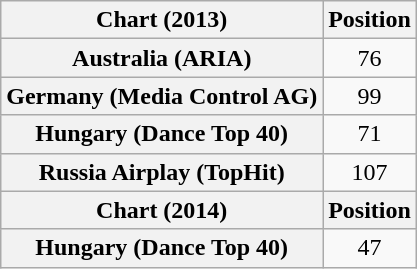<table class="wikitable plainrowheaders" style="text-align:center;">
<tr>
<th>Chart (2013)</th>
<th>Position</th>
</tr>
<tr>
<th scope="row">Australia (ARIA)</th>
<td style="text-align:center;">76</td>
</tr>
<tr>
<th scope="row">Germany (Media Control AG)</th>
<td style="text-align:center;">99</td>
</tr>
<tr>
<th scope="row">Hungary (Dance Top 40)</th>
<td style="text-align:center;">71</td>
</tr>
<tr>
<th scope="row">Russia Airplay (TopHit)</th>
<td>107</td>
</tr>
<tr>
<th>Chart (2014)</th>
<th>Position</th>
</tr>
<tr>
<th scope="row">Hungary (Dance Top 40)</th>
<td style="text-align:center;">47</td>
</tr>
</table>
